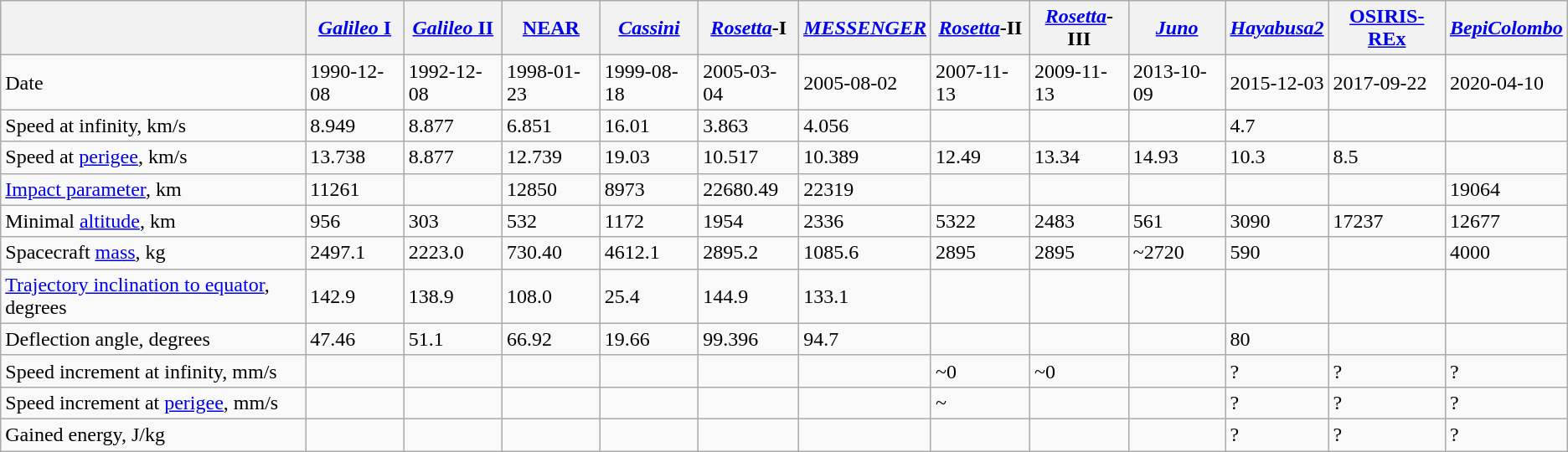<table class="wikitable" border="1">
<tr>
<th></th>
<th><a href='#'><em>Galileo</em> I</a></th>
<th><a href='#'><em>Galileo</em> II</a></th>
<th><a href='#'>NEAR</a></th>
<th><a href='#'><em>Cassini</em></a></th>
<th><a href='#'><em>Rosetta</em></a>-I</th>
<th><em><a href='#'>MESSENGER</a></em></th>
<th><em><a href='#'>Rosetta</a></em>-II</th>
<th><em><a href='#'>Rosetta</a></em>-III</th>
<th><em><a href='#'>Juno</a></em></th>
<th><em><a href='#'>Hayabusa2</a></em></th>
<th><a href='#'>OSIRIS-REx</a></th>
<th><em><a href='#'>BepiColombo</a></em></th>
</tr>
<tr>
<td>Date</td>
<td>1990-12-08</td>
<td>1992-12-08</td>
<td>1998-01-23</td>
<td>1999-08-18</td>
<td>2005-03-04</td>
<td>2005-08-02</td>
<td>2007-11-13</td>
<td>2009-11-13</td>
<td>2013-10-09</td>
<td>2015-12-03</td>
<td>2017-09-22</td>
<td>2020-04-10</td>
</tr>
<tr>
<td>Speed at infinity, km/s</td>
<td>8.949</td>
<td>8.877</td>
<td>6.851</td>
<td>16.01</td>
<td>3.863</td>
<td>4.056</td>
<td></td>
<td></td>
<td></td>
<td>4.7</td>
<td></td>
<td></td>
</tr>
<tr>
<td>Speed at <a href='#'>perigee</a>, km/s</td>
<td>13.738</td>
<td>8.877</td>
<td>12.739</td>
<td>19.03</td>
<td>10.517</td>
<td>10.389</td>
<td>12.49</td>
<td>13.34</td>
<td>14.93</td>
<td>10.3</td>
<td>8.5</td>
<td></td>
</tr>
<tr>
<td><a href='#'>Impact parameter</a>, km</td>
<td>11261</td>
<td></td>
<td>12850</td>
<td>8973</td>
<td>22680.49</td>
<td>22319</td>
<td></td>
<td></td>
<td></td>
<td></td>
<td></td>
<td>19064</td>
</tr>
<tr>
<td>Minimal <a href='#'>altitude</a>, km</td>
<td>956</td>
<td>303</td>
<td>532</td>
<td>1172</td>
<td>1954</td>
<td>2336</td>
<td>5322</td>
<td>2483</td>
<td>561</td>
<td>3090</td>
<td>17237</td>
<td>12677</td>
</tr>
<tr>
<td>Spacecraft <a href='#'>mass</a>, kg</td>
<td>2497.1</td>
<td>2223.0</td>
<td>730.40</td>
<td>4612.1</td>
<td>2895.2</td>
<td>1085.6</td>
<td>2895</td>
<td>2895</td>
<td>~2720</td>
<td>590</td>
<td></td>
<td>4000</td>
</tr>
<tr>
<td><a href='#'>Trajectory inclination to equator</a>, degrees</td>
<td>142.9</td>
<td>138.9</td>
<td>108.0</td>
<td>25.4</td>
<td>144.9</td>
<td>133.1</td>
<td></td>
<td></td>
<td></td>
<td></td>
<td></td>
<td></td>
</tr>
<tr>
<td>Deflection angle, degrees</td>
<td>47.46</td>
<td>51.1</td>
<td>66.92</td>
<td>19.66</td>
<td>99.396</td>
<td>94.7</td>
<td></td>
<td></td>
<td></td>
<td>80</td>
<td></td>
<td></td>
</tr>
<tr>
<td>Speed increment at infinity, mm/s</td>
<td></td>
<td></td>
<td></td>
<td></td>
<td></td>
<td></td>
<td>~0</td>
<td>~0</td>
<td></td>
<td>?</td>
<td>?</td>
<td>?</td>
</tr>
<tr>
<td>Speed increment at <a href='#'>perigee</a>, mm/s</td>
<td></td>
<td></td>
<td></td>
<td></td>
<td></td>
<td></td>
<td>~</td>
<td></td>
<td></td>
<td>?</td>
<td>?</td>
<td>?</td>
</tr>
<tr>
<td>Gained energy, J/kg</td>
<td><strong></strong></td>
<td></td>
<td><strong></strong></td>
<td></td>
<td><strong></strong></td>
<td></td>
<td></td>
<td></td>
<td></td>
<td>?</td>
<td>?</td>
<td>?</td>
</tr>
</table>
